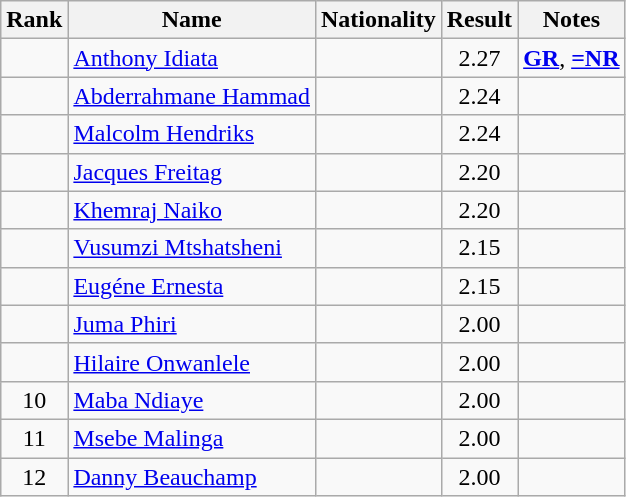<table class="wikitable sortable" style="text-align:center">
<tr>
<th>Rank</th>
<th>Name</th>
<th>Nationality</th>
<th>Result</th>
<th>Notes</th>
</tr>
<tr>
<td></td>
<td align=left><a href='#'>Anthony Idiata</a></td>
<td align=left></td>
<td>2.27</td>
<td><strong><a href='#'>GR</a></strong>, <strong><a href='#'>=NR</a></strong></td>
</tr>
<tr>
<td></td>
<td align=left><a href='#'>Abderrahmane Hammad</a></td>
<td align=left></td>
<td>2.24</td>
<td></td>
</tr>
<tr>
<td></td>
<td align=left><a href='#'>Malcolm Hendriks</a></td>
<td align=left></td>
<td>2.24</td>
<td></td>
</tr>
<tr>
<td></td>
<td align=left><a href='#'>Jacques Freitag</a></td>
<td align=left></td>
<td>2.20</td>
<td></td>
</tr>
<tr>
<td></td>
<td align=left><a href='#'>Khemraj Naiko</a></td>
<td align=left></td>
<td>2.20</td>
<td></td>
</tr>
<tr>
<td></td>
<td align=left><a href='#'>Vusumzi Mtshatsheni</a></td>
<td align=left></td>
<td>2.15</td>
<td></td>
</tr>
<tr>
<td></td>
<td align=left><a href='#'>Eugéne Ernesta</a></td>
<td align=left></td>
<td>2.15</td>
<td></td>
</tr>
<tr>
<td></td>
<td align=left><a href='#'>Juma Phiri</a></td>
<td align=left></td>
<td>2.00</td>
<td></td>
</tr>
<tr>
<td></td>
<td align=left><a href='#'>Hilaire Onwanlele</a></td>
<td align=left></td>
<td>2.00</td>
<td></td>
</tr>
<tr>
<td>10</td>
<td align=left><a href='#'>Maba Ndiaye</a></td>
<td align=left></td>
<td>2.00</td>
<td></td>
</tr>
<tr>
<td>11</td>
<td align=left><a href='#'>Msebe Malinga</a></td>
<td align=left></td>
<td>2.00</td>
<td></td>
</tr>
<tr>
<td>12</td>
<td align=left><a href='#'>Danny Beauchamp</a></td>
<td align=left></td>
<td>2.00</td>
<td></td>
</tr>
</table>
